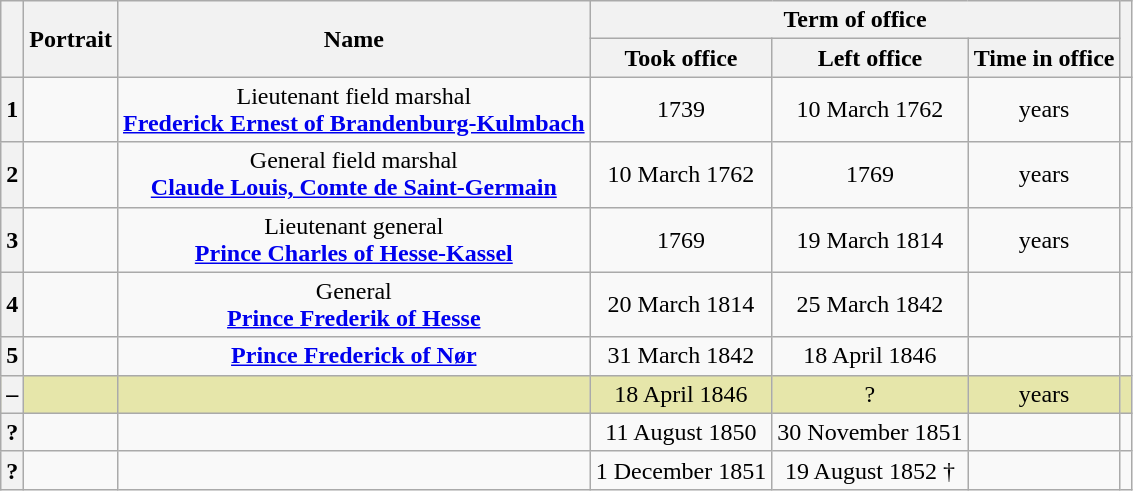<table class="wikitable" style="text-align:center">
<tr>
<th rowspan=2></th>
<th rowspan=2>Portrait</th>
<th rowspan=2>Name<br></th>
<th colspan=3>Term of office</th>
<th rowspan=2></th>
</tr>
<tr>
<th>Took office</th>
<th>Left office</th>
<th>Time in office</th>
</tr>
<tr>
<th>1</th>
<td></td>
<td>Lieutenant field marshal<br><strong><a href='#'>Frederick Ernest of Brandenburg-Kulmbach</a></strong><br></td>
<td>1739</td>
<td>10 March 1762</td>
<td> years</td>
<td></td>
</tr>
<tr>
<th>2</th>
<td></td>
<td>General field marshal<br><strong><a href='#'>Claude Louis, Comte de Saint-Germain</a></strong><br></td>
<td>10 March 1762</td>
<td>1769</td>
<td> years</td>
<td></td>
</tr>
<tr>
<th>3</th>
<td></td>
<td>Lieutenant general<br><strong><a href='#'>Prince Charles of Hesse-Kassel</a></strong><br></td>
<td>1769</td>
<td>19 March 1814</td>
<td> years</td>
<td></td>
</tr>
<tr>
<th>4</th>
<td></td>
<td>General<br><strong><a href='#'>Prince Frederik of Hesse</a></strong><br></td>
<td>20 March 1814</td>
<td>25 March 1842</td>
<td></td>
<td></td>
</tr>
<tr>
<th>5</th>
<td></td>
<td><strong><a href='#'>Prince Frederick of Nør</a></strong><br></td>
<td>31 March 1842</td>
<td>18 April 1846</td>
<td></td>
<td></td>
</tr>
<tr style="background:#e6e6aa;">
<th>–</th>
<td></td>
<td><strong></strong><br></td>
<td>18 April 1846</td>
<td>?</td>
<td> years</td>
<td></td>
</tr>
<tr>
<th>?</th>
<td></td>
<td><strong></strong><br></td>
<td>11 August 1850</td>
<td>30 November 1851</td>
<td></td>
<td></td>
</tr>
<tr>
<th>?</th>
<td></td>
<td><strong></strong><br></td>
<td>1 December 1851</td>
<td>19 August 1852 †</td>
<td></td>
<td></td>
</tr>
</table>
